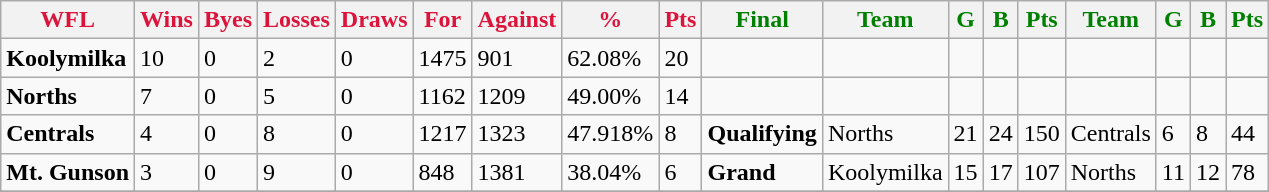<table class="wikitable">
<tr>
<th style="color:crimson">WFL</th>
<th style="color:crimson">Wins</th>
<th style="color:crimson">Byes</th>
<th style="color:crimson">Losses</th>
<th style="color:crimson">Draws</th>
<th style="color:crimson">For</th>
<th style="color:crimson">Against</th>
<th style="color:crimson">%</th>
<th style="color:crimson">Pts</th>
<th style="color:green">Final</th>
<th style="color:green">Team</th>
<th style="color:green">G</th>
<th style="color:green">B</th>
<th style="color:green">Pts</th>
<th style="color:green">Team</th>
<th style="color:green">G</th>
<th style="color:green">B</th>
<th style="color:green">Pts</th>
</tr>
<tr>
<td><strong>	Koolymilka	</strong></td>
<td>10</td>
<td>0</td>
<td>2</td>
<td>0</td>
<td>1475</td>
<td>901</td>
<td>62.08%</td>
<td>20</td>
<td></td>
<td></td>
<td></td>
<td></td>
<td></td>
<td></td>
<td></td>
<td></td>
<td></td>
</tr>
<tr>
<td><strong>	Norths	</strong></td>
<td>7</td>
<td>0</td>
<td>5</td>
<td>0</td>
<td>1162</td>
<td>1209</td>
<td>49.00%</td>
<td>14</td>
<td></td>
<td></td>
<td></td>
<td></td>
<td></td>
<td></td>
<td></td>
<td></td>
<td></td>
</tr>
<tr>
<td><strong>	Centrals	</strong></td>
<td>4</td>
<td>0</td>
<td>8</td>
<td>0</td>
<td>1217</td>
<td>1323</td>
<td>47.918%</td>
<td>8</td>
<td><strong>Qualifying</strong></td>
<td>Norths</td>
<td>21</td>
<td>24</td>
<td>150</td>
<td>Centrals</td>
<td>6</td>
<td>8</td>
<td>44</td>
</tr>
<tr>
<td><strong>	Mt. Gunson	</strong></td>
<td>3</td>
<td>0</td>
<td>9</td>
<td>0</td>
<td>848</td>
<td>1381</td>
<td>38.04%</td>
<td>6</td>
<td><strong>Grand</strong></td>
<td>Koolymilka</td>
<td>15</td>
<td>17</td>
<td>107</td>
<td>Norths</td>
<td>11</td>
<td>12</td>
<td>78</td>
</tr>
<tr>
</tr>
</table>
